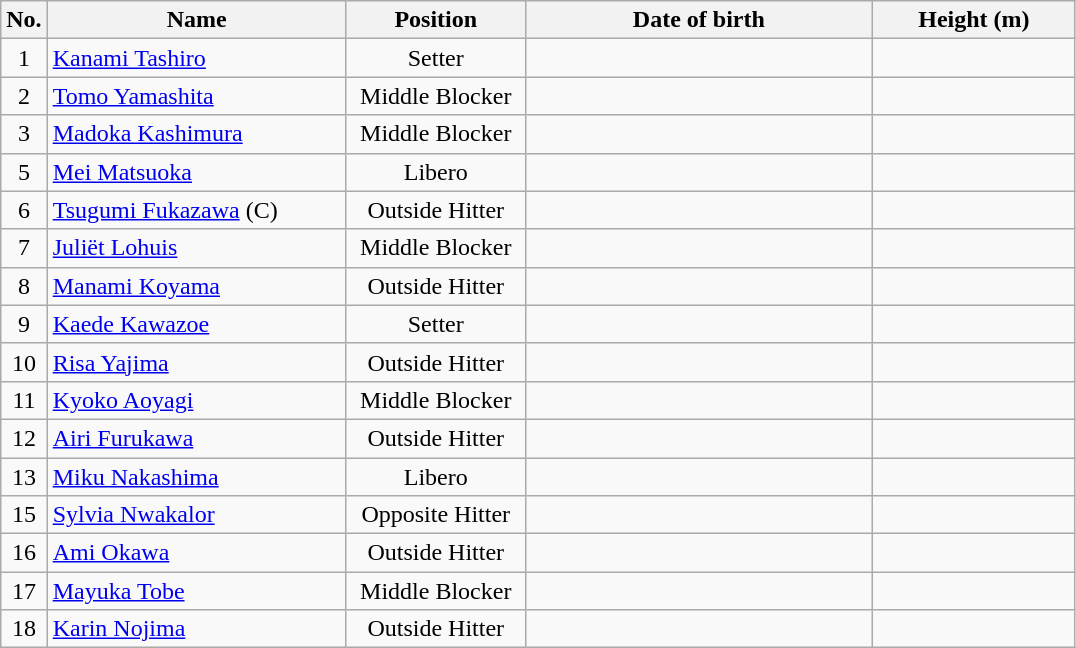<table class="wikitable sortable" style="font-size:100%; text-align:center;">
<tr>
<th>No.</th>
<th style="width:12em">Name</th>
<th style="width:7em">Position</th>
<th style="width:14em">Date of birth</th>
<th style="width:8em">Height (m)</th>
</tr>
<tr>
<td align=center>1</td>
<td align=left> <a href='#'>Kanami Tashiro</a></td>
<td align=center>Setter</td>
<td align=right></td>
<td align=left></td>
</tr>
<tr>
<td align=center>2</td>
<td align=left> <a href='#'>Tomo Yamashita</a></td>
<td align=center>Middle Blocker</td>
<td align=right></td>
<td align=left></td>
</tr>
<tr>
<td align=center>3</td>
<td align=left> <a href='#'>Madoka Kashimura</a></td>
<td align=center>Middle Blocker</td>
<td align=right></td>
<td align=left></td>
</tr>
<tr>
<td align=center>5</td>
<td align=left> <a href='#'>Mei Matsuoka</a></td>
<td align=center>Libero</td>
<td align=right></td>
<td align=left></td>
</tr>
<tr>
<td align=center>6</td>
<td align=left> <a href='#'>Tsugumi Fukazawa</a> (C)</td>
<td align=center>Outside Hitter</td>
<td align=right></td>
<td align=left></td>
</tr>
<tr>
<td align=center>7</td>
<td align=left> <a href='#'>Juliët Lohuis</a></td>
<td align=center>Middle Blocker</td>
<td align=right></td>
<td align=left></td>
</tr>
<tr>
<td align=center>8</td>
<td align=left> <a href='#'>Manami Koyama</a></td>
<td align=center>Outside Hitter</td>
<td align=right></td>
<td align=left></td>
</tr>
<tr>
<td align=center>9</td>
<td align=left> <a href='#'>Kaede Kawazoe</a></td>
<td align=center>Setter</td>
<td align=right></td>
<td align=left></td>
</tr>
<tr>
<td align=center>10</td>
<td align=left> <a href='#'>Risa Yajima</a></td>
<td align=center>Outside Hitter</td>
<td align=right></td>
<td align=left></td>
</tr>
<tr>
<td align=center>11</td>
<td align=left> <a href='#'>Kyoko Aoyagi</a></td>
<td align=center>Middle Blocker</td>
<td align=right></td>
<td align=left></td>
</tr>
<tr>
<td align=center>12</td>
<td align=left> <a href='#'>Airi Furukawa</a></td>
<td align=center>Outside Hitter</td>
<td align=right></td>
<td align=left></td>
</tr>
<tr>
<td align=center>13</td>
<td align=left> <a href='#'>Miku Nakashima</a></td>
<td align=center>Libero</td>
<td align=right></td>
<td align=left></td>
</tr>
<tr>
<td align=center>15</td>
<td align=left> <a href='#'>Sylvia Nwakalor</a></td>
<td align=center>Opposite Hitter</td>
<td align=right></td>
<td align=left></td>
</tr>
<tr>
<td align=center>16</td>
<td align=left> <a href='#'>Ami Okawa</a></td>
<td align=center>Outside Hitter</td>
<td align=right></td>
<td align=left></td>
</tr>
<tr>
<td align=center>17</td>
<td align=left> <a href='#'>Mayuka Tobe</a></td>
<td align=center>Middle Blocker</td>
<td align=right></td>
<td align=left></td>
</tr>
<tr>
<td align=center>18</td>
<td align=left> <a href='#'>Karin Nojima</a></td>
<td align=center>Outside Hitter</td>
<td align=right></td>
<td align=left></td>
</tr>
</table>
